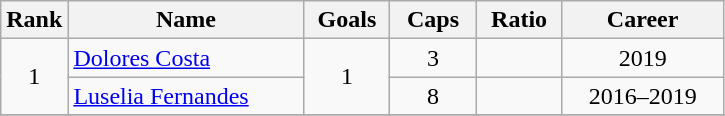<table class="wikitable sortable"  style="text-align:center;">
<tr>
<th width="30">Rank</th>
<th style="width:150px;">Name</th>
<th width="50">Goals</th>
<th width="50">Caps</th>
<th width="50">Ratio</th>
<th style="width:100px;">Career</th>
</tr>
<tr>
<td rowspan=2>1</td>
<td style="text-align: left;"><a href='#'>Dolores Costa</a></td>
<td rowspan=2>1</td>
<td>3</td>
<td></td>
<td>2019</td>
</tr>
<tr>
<td style="text-align: left;"><a href='#'>Luselia Fernandes</a></td>
<td>8</td>
<td></td>
<td>2016–2019</td>
</tr>
<tr>
</tr>
</table>
